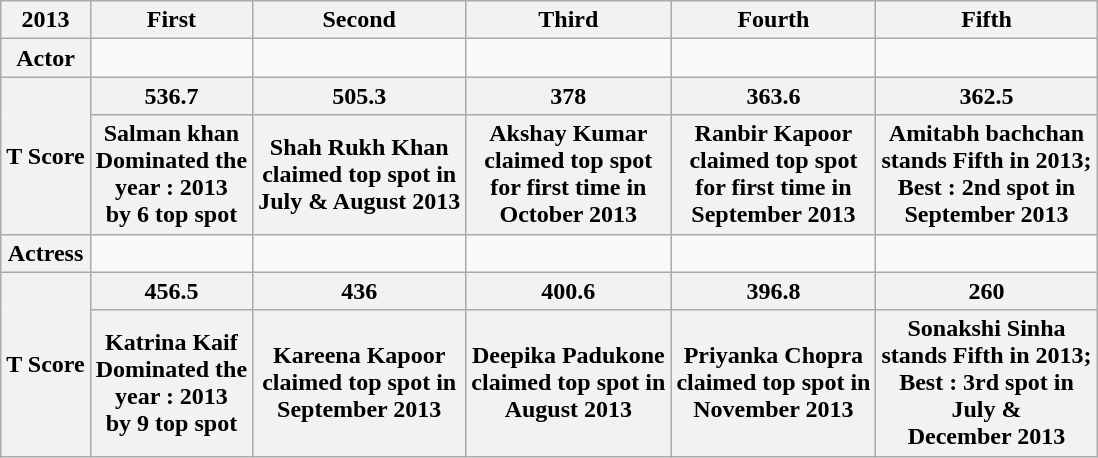<table class="wikitable sortable">
<tr>
<th>2013</th>
<th>First</th>
<th>Second</th>
<th>Third</th>
<th>Fourth</th>
<th>Fifth</th>
</tr>
<tr>
<th>Actor</th>
<td></td>
<td></td>
<td></td>
<td></td>
<td></td>
</tr>
<tr>
<th rowspan="2">T Score</th>
<th>536.7</th>
<th>505.3</th>
<th>378</th>
<th>363.6</th>
<th>362.5</th>
</tr>
<tr>
<th>Salman khan<br>Dominated the<br>year : 2013<br>by 6 top spot</th>
<th>Shah Rukh Khan<br>claimed top spot in<br>July & August  2013</th>
<th>Akshay Kumar<br>claimed top spot<br>for first time in<br>October 2013</th>
<th>Ranbir Kapoor<br>claimed top spot<br>for first time in<br>September 2013</th>
<th>Amitabh bachchan<br>stands Fifth in 2013;<br>Best : 2nd spot in<br>September 2013</th>
</tr>
<tr>
<th>Actress</th>
<td></td>
<td></td>
<td></td>
<td></td>
<td></td>
</tr>
<tr>
<th rowspan="2">T Score</th>
<th>456.5</th>
<th>436</th>
<th>400.6</th>
<th>396.8</th>
<th>260</th>
</tr>
<tr>
<th>Katrina Kaif<br>Dominated the<br>year : 2013<br>by 9 top spot</th>
<th>Kareena Kapoor<br>claimed top spot in<br>September 2013</th>
<th>Deepika Padukone<br>claimed top spot in<br>August  2013</th>
<th>Priyanka Chopra<br>claimed top spot in<br>November 2013</th>
<th>Sonakshi Sinha<br>stands Fifth in 2013;<br>Best : 3rd spot in<br>July &<br>December 2013</th>
</tr>
</table>
